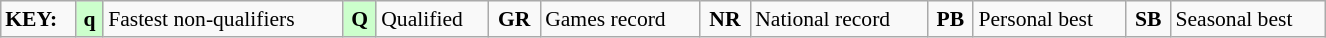<table class="wikitable" style="margin:0.5em auto; font-size:90%;position:relative;" width=70%>
<tr>
<td><strong>KEY:</strong></td>
<td bgcolor=ccffcc align=center><strong>q</strong></td>
<td>Fastest non-qualifiers</td>
<td bgcolor=ccffcc align=center><strong>Q</strong></td>
<td>Qualified</td>
<td align=center><strong>GR</strong></td>
<td>Games record</td>
<td align=center><strong>NR</strong></td>
<td>National record</td>
<td align=center><strong>PB</strong></td>
<td>Personal best</td>
<td align=center><strong>SB</strong></td>
<td>Seasonal best</td>
</tr>
</table>
